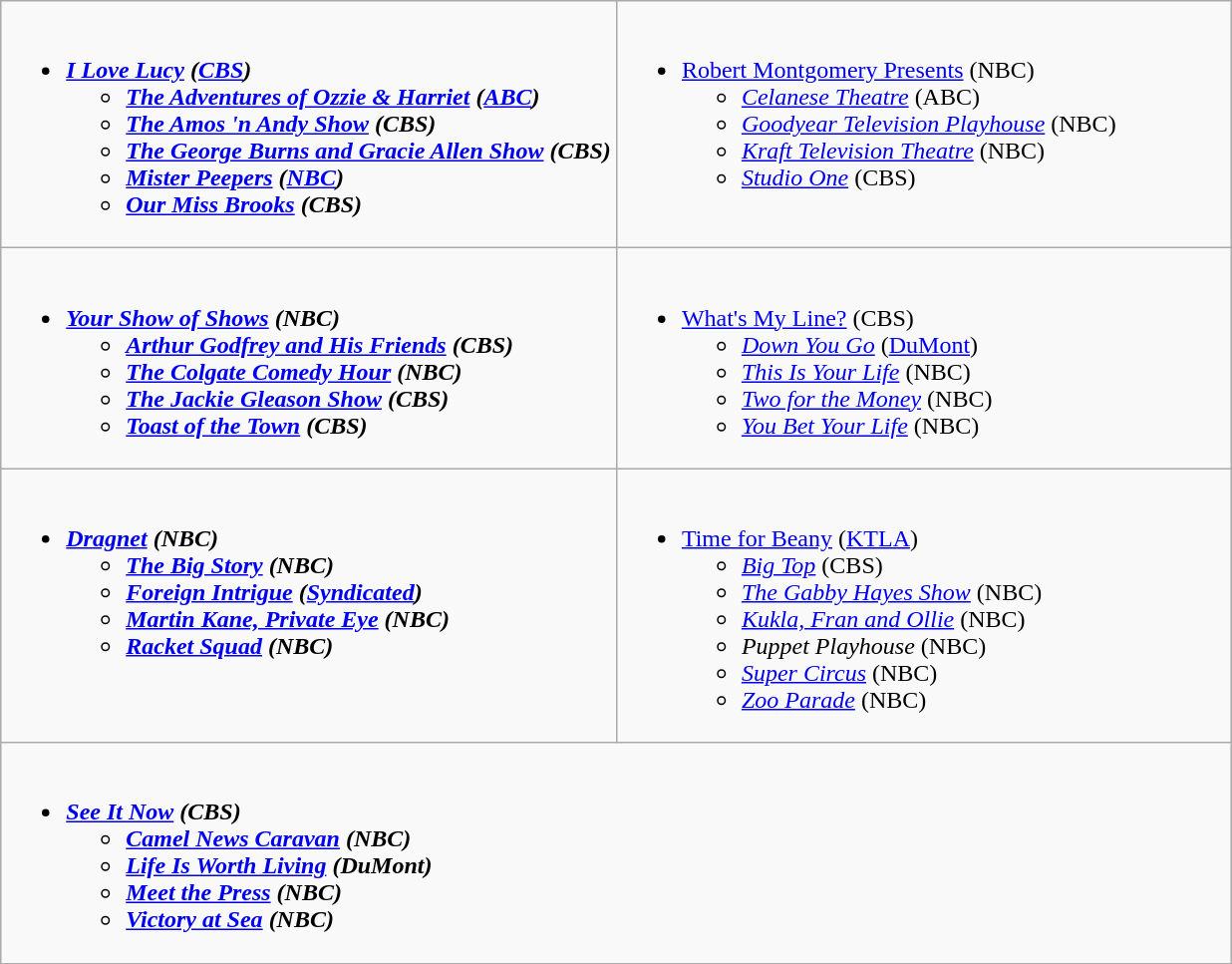<table class="wikitable">
<tr>
<td style="vertical-align:top;" width="50%"><br><ul><li><strong><em><a href='#'>I Love Lucy</a><em> (<a href='#'>CBS</a>)<strong><ul><li></em><a href='#'>The Adventures of Ozzie & Harriet</a><em> (<a href='#'>ABC</a>)</li><li></em><a href='#'>The Amos 'n Andy Show</a><em> (CBS)</li><li></em><a href='#'>The George Burns and Gracie Allen Show</a><em> (CBS)</li><li></em><a href='#'>Mister Peepers</a><em> (<a href='#'>NBC</a>)</li><li></em><a href='#'>Our Miss Brooks</a><em> (CBS)</li></ul></li></ul></td>
<td style="vertical-align:top;" width="50%"><br><ul><li></em></strong><a href='#'>Robert Montgomery Presents</a></em> (NBC)</strong><ul><li><em><a href='#'>Celanese Theatre</a></em> (ABC)</li><li><em><a href='#'>Goodyear Television Playhouse</a></em> (NBC)</li><li><em><a href='#'>Kraft Television Theatre</a></em> (NBC)</li><li><em><a href='#'>Studio One</a></em> (CBS)</li></ul></li></ul></td>
</tr>
<tr>
<td style="vertical-align:top;" width="50%"><br><ul><li><strong><em><a href='#'>Your Show of Shows</a><em> (NBC)<strong><ul><li></em><a href='#'>Arthur Godfrey and His Friends</a><em> (CBS)</li><li></em><a href='#'>The Colgate Comedy Hour</a><em> (NBC)</li><li></em><a href='#'>The Jackie Gleason Show</a><em> (CBS)</li><li></em><a href='#'>Toast of the Town</a><em> (CBS)</li></ul></li></ul></td>
<td style="vertical-align:top;" width="50%"><br><ul><li></em></strong><a href='#'>What's My Line?</a></em> (CBS)</strong><ul><li><em><a href='#'>Down You Go</a></em> (<a href='#'>DuMont</a>)</li><li><em><a href='#'>This Is Your Life</a></em> (NBC)</li><li><em><a href='#'>Two for the Money</a></em> (NBC)</li><li><em><a href='#'>You Bet Your Life</a></em> (NBC)</li></ul></li></ul></td>
</tr>
<tr>
<td style="vertical-align:top;" width="50%"><br><ul><li><strong><em><a href='#'>Dragnet</a><em> (NBC)<strong><ul><li></em><a href='#'>The Big Story</a><em> (NBC)</li><li></em><a href='#'>Foreign Intrigue</a><em> (<a href='#'>Syndicated</a>)</li><li></em><a href='#'>Martin Kane, Private Eye</a><em> (NBC)</li><li></em><a href='#'>Racket Squad</a><em> (NBC)</li></ul></li></ul></td>
<td style="vertical-align:top;" width="50%"><br><ul><li></em></strong><a href='#'>Time for Beany</a></em> (<a href='#'>KTLA</a>)</strong><ul><li><em><a href='#'>Big Top</a></em> (CBS)</li><li><em><a href='#'>The Gabby Hayes Show</a></em> (NBC)</li><li><em><a href='#'>Kukla, Fran and Ollie</a></em> (NBC)</li><li><em>Puppet Playhouse</em> (NBC)</li><li><em><a href='#'>Super Circus</a></em> (NBC)</li><li><em><a href='#'>Zoo Parade</a></em> (NBC)</li></ul></li></ul></td>
</tr>
<tr>
<td style="vertical-align:top;" width="50%" colspan="2"><br><ul><li><strong><em><a href='#'>See It Now</a><em> (CBS)<strong><ul><li></em><a href='#'>Camel News Caravan</a><em> (NBC)</li><li></em><a href='#'>Life Is Worth Living</a><em> (DuMont)</li><li></em><a href='#'>Meet the Press</a><em> (NBC)</li><li></em><a href='#'>Victory at Sea</a><em> (NBC)</li></ul></li></ul></td>
</tr>
</table>
